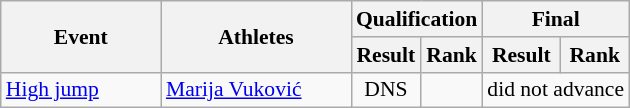<table class="wikitable" border="1" style="font-size:90%">
<tr>
<th rowspan="2" width=100>Event</th>
<th rowspan="2" width=120>Athletes</th>
<th colspan="2">Qualification</th>
<th colspan="2">Final</th>
</tr>
<tr>
<th>Result</th>
<th>Rank</th>
<th>Result</th>
<th>Rank</th>
</tr>
<tr>
<td><a href='#'>High jump</a></td>
<td><a href='#'>Marija Vuković</a></td>
<td align=center>DNS</td>
<td align=center></td>
<td align=center colspan="2">did not advance</td>
</tr>
</table>
